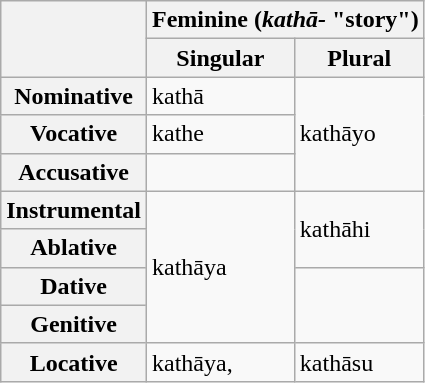<table class="wikitable">
<tr>
<th rowspan="2"></th>
<th colspan="2">Feminine (<em>kathā-</em> "story")</th>
</tr>
<tr>
<th>Singular</th>
<th>Plural</th>
</tr>
<tr>
<th>Nominative</th>
<td>kathā</td>
<td rowspan="3">kathāyo</td>
</tr>
<tr>
<th>Vocative</th>
<td>kathe</td>
</tr>
<tr>
<th>Accusative</th>
<td></td>
</tr>
<tr>
<th>Instrumental</th>
<td rowspan="4">kathāya</td>
<td rowspan="2">kathāhi</td>
</tr>
<tr>
<th>Ablative</th>
</tr>
<tr>
<th>Dative</th>
<td rowspan="2"></td>
</tr>
<tr>
<th>Genitive</th>
</tr>
<tr>
<th>Locative</th>
<td>kathāya, </td>
<td>kathāsu</td>
</tr>
</table>
